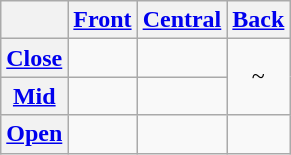<table class="wikitable" style="text-align:center">
<tr>
<th></th>
<th><a href='#'>Front</a></th>
<th><a href='#'>Central</a></th>
<th><a href='#'>Back</a></th>
</tr>
<tr align="center">
<th><a href='#'>Close</a></th>
<td></td>
<td></td>
<td rowspan="2"> ~ </td>
</tr>
<tr>
<th><a href='#'>Mid</a></th>
<td></td>
<td></td>
</tr>
<tr align="center">
<th><a href='#'>Open</a></th>
<td></td>
<td></td>
<td></td>
</tr>
</table>
